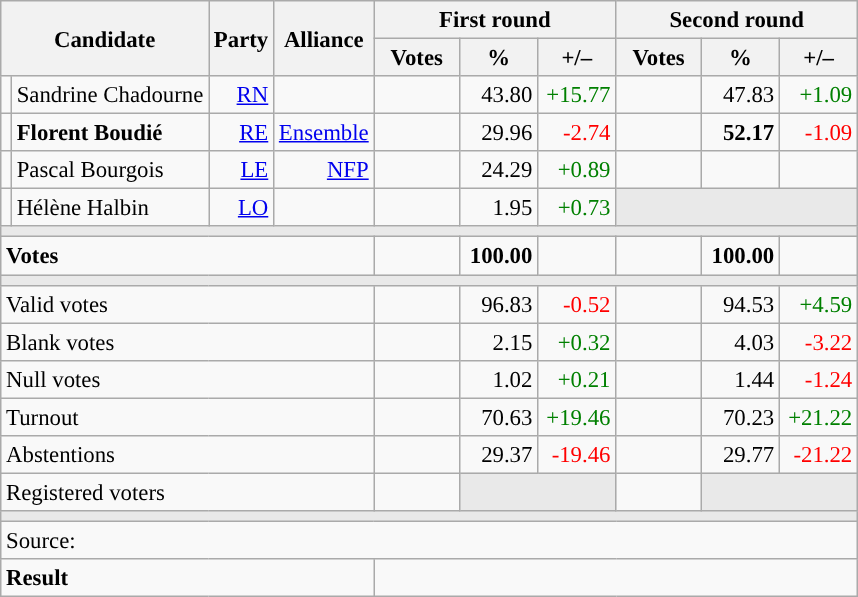<table class="wikitable" style="text-align:right;font-size:95%;">
<tr>
<th rowspan="2" colspan="2">Candidate</th>
<th colspan="1" rowspan="2">Party</th>
<th colspan="1" rowspan="2">Alliance</th>
<th colspan="3">First round</th>
<th colspan="3">Second round</th>
</tr>
<tr>
<th style="width:50px;">Votes</th>
<th style="width:45px;">%</th>
<th style="width:45px;">+/–</th>
<th style="width:50px;">Votes</th>
<th style="width:45px;">%</th>
<th style="width:45px;">+/–</th>
</tr>
<tr>
<td style="color:inherit;background:"></td>
<td style="text-align:left;">Sandrine Chadourne</td>
<td><a href='#'>RN</a></td>
<td></td>
<td></td>
<td>43.80</td>
<td style="color:green;">+15.77</td>
<td></td>
<td>47.83</td>
<td style="color:green;">+1.09</td>
</tr>
<tr>
<td style="color:inherit;background:"></td>
<td style="text-align:left;"><strong>Florent Boudié</strong></td>
<td><a href='#'>RE</a></td>
<td><a href='#'>Ensemble</a></td>
<td></td>
<td>29.96</td>
<td style="color:red;">-2.74</td>
<td><strong></strong></td>
<td><strong>52.17</strong></td>
<td style="color:red;">-1.09</td>
</tr>
<tr>
<td style="color:inherit;background:"></td>
<td style="text-align:left;">Pascal Bourgois</td>
<td><a href='#'>LE</a></td>
<td><a href='#'>NFP</a></td>
<td></td>
<td>24.29</td>
<td style="color:green;">+0.89</td>
<td></td>
<td></td>
<td style="color:grey;"></td>
</tr>
<tr>
<td style="color:inherit;background:"></td>
<td style="text-align:left;">Hélène Halbin</td>
<td><a href='#'>LO</a></td>
<td></td>
<td></td>
<td>1.95</td>
<td style="color:green;">+0.73</td>
<td colspan="3" rowspan="1" style="background:#E9E9E9;"></td>
</tr>
<tr>
<td colspan="10" style="background:#E9E9E9;"></td>
</tr>
<tr style="font-weight:bold;">
<td colspan="4" style="text-align:left;">Votes</td>
<td></td>
<td>100.00</td>
<td></td>
<td></td>
<td>100.00</td>
<td></td>
</tr>
<tr>
<td colspan="10" style="background:#E9E9E9;"></td>
</tr>
<tr>
<td colspan="4" style="text-align:left;">Valid votes</td>
<td></td>
<td>96.83</td>
<td style="color:red;">-0.52</td>
<td></td>
<td>94.53</td>
<td style="color:green;">+4.59</td>
</tr>
<tr>
<td colspan="4" style="text-align:left;">Blank votes</td>
<td></td>
<td>2.15</td>
<td style="color:green;">+0.32</td>
<td></td>
<td>4.03</td>
<td style="color:red;">-3.22</td>
</tr>
<tr>
<td colspan="4" style="text-align:left;">Null votes</td>
<td></td>
<td>1.02</td>
<td style="color:green;">+0.21</td>
<td></td>
<td>1.44</td>
<td style="color:red;">-1.24</td>
</tr>
<tr>
<td colspan="4" style="text-align:left;">Turnout</td>
<td></td>
<td>70.63</td>
<td style="color:green;">+19.46</td>
<td></td>
<td>70.23</td>
<td style="color:green;">+21.22</td>
</tr>
<tr>
<td colspan="4" style="text-align:left;">Abstentions</td>
<td></td>
<td>29.37</td>
<td style="color:red;">-19.46</td>
<td></td>
<td>29.77</td>
<td style="color:red;">-21.22</td>
</tr>
<tr>
<td colspan="4" style="text-align:left;">Registered voters</td>
<td></td>
<td colspan="2" style="background:#E9E9E9;"></td>
<td></td>
<td colspan="2" style="background:#E9E9E9;"></td>
</tr>
<tr>
<td colspan="10" style="background:#E9E9E9;"></td>
</tr>
<tr>
<td colspan="10" style="text-align:left;">Source: </td>
</tr>
<tr style="font-weight:bold">
<td colspan="4" style="text-align:left;">Result</td>
<td colspan="6" style="background-color:"></td>
</tr>
</table>
